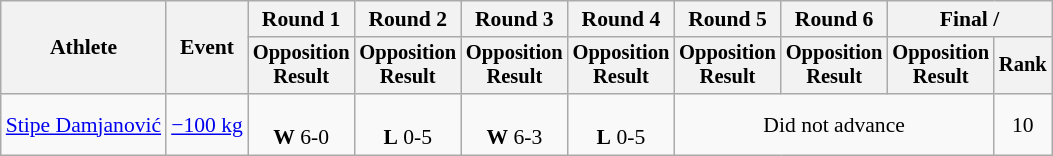<table class="wikitable" style="font-size:90%">
<tr>
<th rowspan="2">Athlete</th>
<th rowspan="2">Event</th>
<th>Round 1</th>
<th>Round 2</th>
<th>Round 3</th>
<th>Round 4</th>
<th>Round 5</th>
<th>Round 6</th>
<th colspan=2>Final / </th>
</tr>
<tr style="font-size: 95%">
<th>Opposition<br>Result</th>
<th>Opposition<br>Result</th>
<th>Opposition<br>Result</th>
<th>Opposition<br>Result</th>
<th>Opposition<br>Result</th>
<th>Opposition<br>Result</th>
<th>Opposition<br>Result</th>
<th>Rank</th>
</tr>
<tr align=center>
<td align=left><a href='#'>Stipe Damjanović</a></td>
<td align=left><a href='#'>−100 kg</a></td>
<td><br><strong>W</strong> 6-0</td>
<td><br><strong>L</strong> 0-5</td>
<td><br><strong>W</strong> 6-3</td>
<td><br><strong>L</strong> 0-5</td>
<td colspan=3>Did not advance</td>
<td>10</td>
</tr>
</table>
